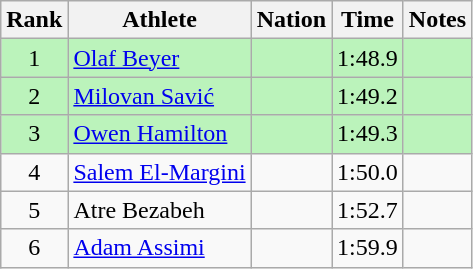<table class="wikitable sortable" style="text-align:center">
<tr>
<th>Rank</th>
<th>Athlete</th>
<th>Nation</th>
<th>Time</th>
<th>Notes</th>
</tr>
<tr bgcolor=bbf3bb>
<td>1</td>
<td align=left><a href='#'>Olaf Beyer</a></td>
<td align=left></td>
<td>1:48.9</td>
<td></td>
</tr>
<tr bgcolor=bbf3bb>
<td>2</td>
<td align=left><a href='#'>Milovan Savić</a></td>
<td align=left></td>
<td>1:49.2</td>
<td></td>
</tr>
<tr bgcolor=bbf3bb>
<td>3</td>
<td align=left><a href='#'>Owen Hamilton</a></td>
<td align=left></td>
<td>1:49.3</td>
<td></td>
</tr>
<tr>
<td>4</td>
<td align=left><a href='#'>Salem El-Margini</a></td>
<td align=left></td>
<td>1:50.0</td>
<td></td>
</tr>
<tr>
<td>5</td>
<td align=left>Atre Bezabeh</td>
<td align=left></td>
<td>1:52.7</td>
<td></td>
</tr>
<tr>
<td>6</td>
<td align=left><a href='#'>Adam Assimi</a></td>
<td align=left></td>
<td>1:59.9</td>
<td></td>
</tr>
</table>
